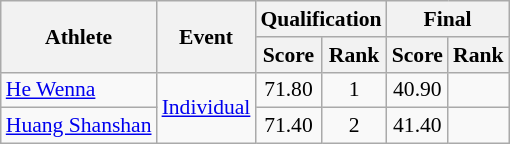<table class=wikitable style="font-size:90%">
<tr>
<th rowspan=2>Athlete</th>
<th rowspan=2>Event</th>
<th colspan=2>Qualification</th>
<th colspan=2>Final</th>
</tr>
<tr>
<th>Score</th>
<th>Rank</th>
<th>Score</th>
<th>Rank</th>
</tr>
<tr>
<td><a href='#'>He Wenna</a></td>
<td rowspan=2><a href='#'>Individual</a></td>
<td align=center>71.80</td>
<td align=center>1</td>
<td align=center>40.90</td>
<td align=center></td>
</tr>
<tr>
<td><a href='#'>Huang Shanshan</a></td>
<td align=center>71.40</td>
<td align=center>2</td>
<td align=center>41.40</td>
<td align=center></td>
</tr>
</table>
